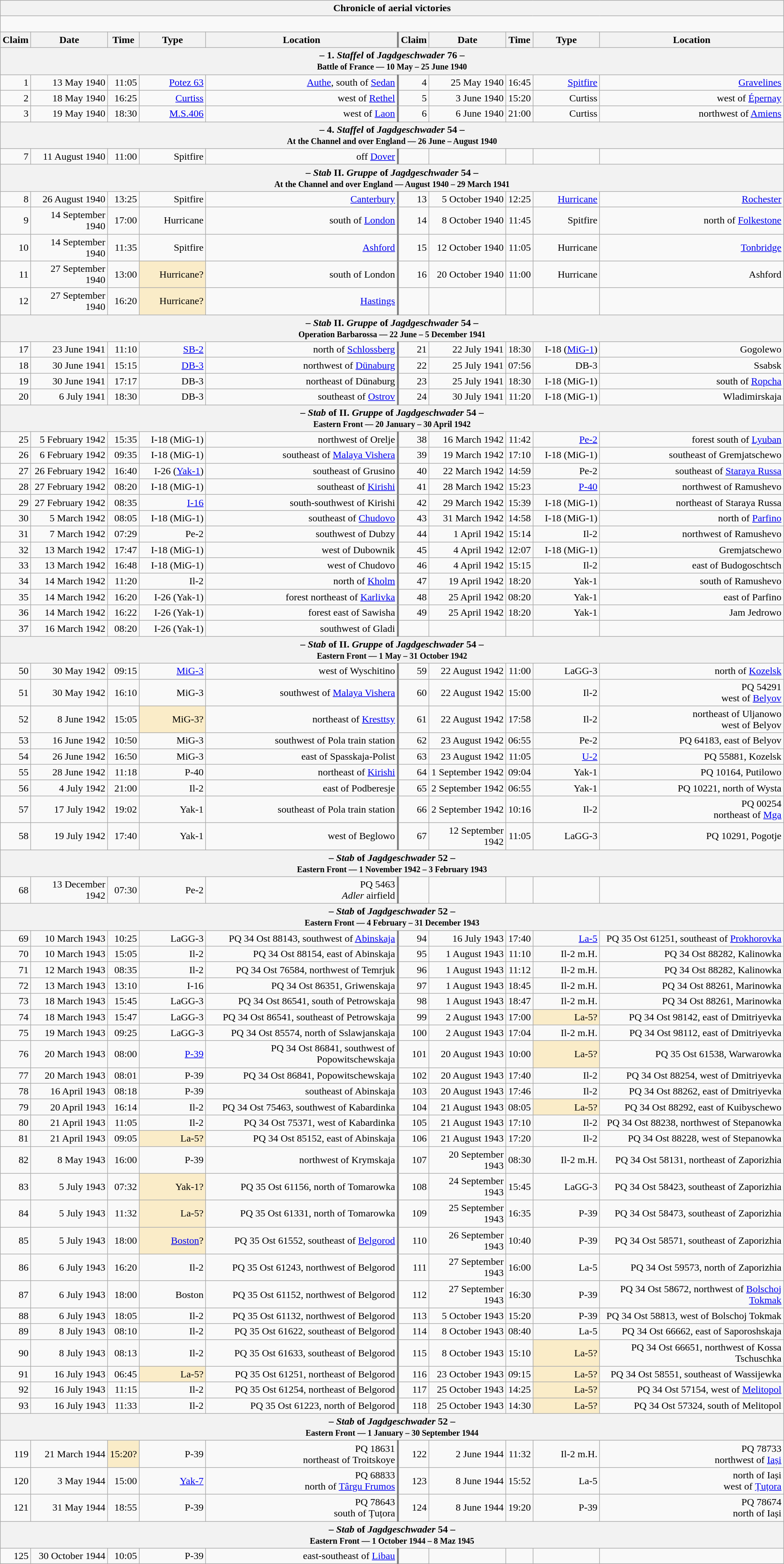<table class="wikitable plainrowheaders collapsible" style="margin-left: auto; margin-right: auto; border: none; text-align:right; width: 100%;">
<tr>
<th colspan="10">Chronicle of aerial victories</th>
</tr>
<tr>
<td colspan="10" style="text-align: left;"><br></td>
</tr>
<tr>
<th scope="col">Claim</th>
<th scope="col">Date</th>
<th scope="col">Time</th>
<th scope="col" width="100px">Type</th>
<th scope="col">Location</th>
<th scope="col" style="border-left: 3px solid grey;">Claim</th>
<th scope="col">Date</th>
<th scope="col">Time</th>
<th scope="col" width="100px">Type</th>
<th scope="col">Location</th>
</tr>
<tr>
<th colspan="10">– 1. <em>Staffel</em> of <em>Jagdgeschwader</em> 76 –<br><small>Battle of France — 10 May – 25 June 1940</small></th>
</tr>
<tr>
<td>1</td>
<td>13 May 1940</td>
<td>11:05</td>
<td><a href='#'>Potez 63</a></td>
<td><a href='#'>Authe</a>, south of <a href='#'>Sedan</a></td>
<td style="border-left: 3px solid grey;">4</td>
<td>25 May 1940</td>
<td>16:45</td>
<td><a href='#'>Spitfire</a></td>
<td><a href='#'>Gravelines</a></td>
</tr>
<tr>
<td>2</td>
<td>18 May 1940</td>
<td>16:25</td>
<td><a href='#'>Curtiss</a></td>
<td>west of <a href='#'>Rethel</a></td>
<td style="border-left: 3px solid grey;">5</td>
<td>3 June 1940</td>
<td>15:20</td>
<td>Curtiss</td>
<td>west of <a href='#'>Épernay</a></td>
</tr>
<tr>
<td>3</td>
<td>19 May 1940</td>
<td>18:30</td>
<td><a href='#'>M.S.406</a></td>
<td>west of <a href='#'>Laon</a></td>
<td style="border-left: 3px solid grey;">6</td>
<td>6 June 1940</td>
<td>21:00</td>
<td>Curtiss</td>
<td>northwest of <a href='#'>Amiens</a></td>
</tr>
<tr>
<th colspan="10">– 4. <em>Staffel</em> of <em>Jagdgeschwader</em> 54 –<br><small>At the Channel and over England — 26 June – August 1940</small></th>
</tr>
<tr>
<td>7</td>
<td>11 August 1940</td>
<td>11:00</td>
<td>Spitfire</td>
<td> off <a href='#'>Dover</a></td>
<td style="border-left: 3px solid grey;"></td>
<td></td>
<td></td>
<td></td>
<td></td>
</tr>
<tr>
<th colspan="10">– <em>Stab</em> II. <em>Gruppe</em> of <em>Jagdgeschwader</em> 54 –<br><small>At the Channel and over England — August 1940 – 29 March 1941</small></th>
</tr>
<tr>
<td>8</td>
<td>26 August 1940</td>
<td>13:25</td>
<td>Spitfire</td>
<td><a href='#'>Canterbury</a></td>
<td style="border-left: 3px solid grey;">13</td>
<td>5 October 1940</td>
<td>12:25</td>
<td><a href='#'>Hurricane</a></td>
<td><a href='#'>Rochester</a></td>
</tr>
<tr>
<td>9</td>
<td>14 September 1940</td>
<td>17:00</td>
<td>Hurricane</td>
<td>south of <a href='#'>London</a></td>
<td style="border-left: 3px solid grey;">14</td>
<td>8 October 1940</td>
<td>11:45</td>
<td>Spitfire</td>
<td>north of <a href='#'>Folkestone</a></td>
</tr>
<tr>
<td>10</td>
<td>14 September 1940</td>
<td>11:35</td>
<td>Spitfire</td>
<td><a href='#'>Ashford</a></td>
<td style="border-left: 3px solid grey;">15</td>
<td>12 October 1940</td>
<td>11:05</td>
<td>Hurricane</td>
<td><a href='#'>Tonbridge</a></td>
</tr>
<tr>
<td>11</td>
<td>27 September 1940</td>
<td>13:00</td>
<td style="background:#faecc8">Hurricane?</td>
<td>south of London</td>
<td style="border-left: 3px solid grey;">16</td>
<td>20 October 1940</td>
<td>11:00</td>
<td>Hurricane</td>
<td>Ashford</td>
</tr>
<tr>
<td>12</td>
<td>27 September 1940</td>
<td>16:20</td>
<td style="background:#faecc8">Hurricane?</td>
<td><a href='#'>Hastings</a></td>
<td style="border-left: 3px solid grey;"></td>
<td></td>
<td></td>
<td></td>
<td></td>
</tr>
<tr>
<th colspan="10">– <em>Stab</em> II. <em>Gruppe</em> of <em>Jagdgeschwader</em> 54 –<br><small>Operation Barbarossa — 22 June – 5 December 1941</small></th>
</tr>
<tr>
<td>17</td>
<td>23 June 1941</td>
<td>11:10</td>
<td><a href='#'>SB-2</a></td>
<td>north of <a href='#'>Schlossberg</a></td>
<td style="border-left: 3px solid grey;">21</td>
<td>22 July 1941</td>
<td>18:30</td>
<td>I-18 (<a href='#'>MiG-1</a>)</td>
<td>Gogolewo</td>
</tr>
<tr>
<td>18</td>
<td>30 June 1941</td>
<td>15:15</td>
<td><a href='#'>DB-3</a></td>
<td>northwest of <a href='#'>Dünaburg</a></td>
<td style="border-left: 3px solid grey;">22</td>
<td>25 July 1941</td>
<td>07:56</td>
<td>DB-3</td>
<td>Ssabsk</td>
</tr>
<tr>
<td>19</td>
<td>30 June 1941</td>
<td>17:17</td>
<td>DB-3</td>
<td>northeast of Dünaburg</td>
<td style="border-left: 3px solid grey;">23</td>
<td>25 July 1941</td>
<td>18:30</td>
<td>I-18 (MiG-1)</td>
<td>south of <a href='#'>Ropcha</a></td>
</tr>
<tr>
<td>20</td>
<td>6 July 1941</td>
<td>18:30</td>
<td>DB-3</td>
<td>southeast of <a href='#'>Ostrov</a></td>
<td style="border-left: 3px solid grey;">24</td>
<td>30 July 1941</td>
<td>11:20</td>
<td>I-18 (MiG-1)</td>
<td>Wladimirskaja</td>
</tr>
<tr>
<th colspan="10">– <em>Stab</em> of II. <em>Gruppe</em> of <em>Jagdgeschwader</em> 54 –<br><small>Eastern Front — 20 January – 30 April 1942</small></th>
</tr>
<tr>
<td>25</td>
<td>5 February 1942</td>
<td>15:35</td>
<td>I-18 (MiG-1)</td>
<td>northwest of Orelje</td>
<td style="border-left: 3px solid grey;">38</td>
<td>16 March 1942</td>
<td>11:42</td>
<td><a href='#'>Pe-2</a></td>
<td>forest south of <a href='#'>Lyuban</a></td>
</tr>
<tr>
<td>26</td>
<td>6 February 1942</td>
<td>09:35</td>
<td>I-18 (MiG-1)</td>
<td>southeast of <a href='#'>Malaya Vishera</a></td>
<td style="border-left: 3px solid grey;">39</td>
<td>19 March 1942</td>
<td>17:10</td>
<td>I-18 (MiG-1)</td>
<td> southeast of Gremjatschewo</td>
</tr>
<tr>
<td>27</td>
<td>26 February 1942</td>
<td>16:40</td>
<td>I-26 (<a href='#'>Yak-1</a>)</td>
<td>southeast of Grusino</td>
<td style="border-left: 3px solid grey;">40</td>
<td>22 March 1942</td>
<td>14:59</td>
<td>Pe-2</td>
<td> southeast of <a href='#'>Staraya Russa</a></td>
</tr>
<tr>
<td>28</td>
<td>27 February 1942</td>
<td>08:20</td>
<td>I-18 (MiG-1)</td>
<td> southeast of <a href='#'>Kirishi</a></td>
<td style="border-left: 3px solid grey;">41</td>
<td>28 March 1942</td>
<td>15:23</td>
<td><a href='#'>P-40</a></td>
<td> northwest of Ramushevo</td>
</tr>
<tr>
<td>29</td>
<td>27 February 1942</td>
<td>08:35</td>
<td><a href='#'>I-16</a></td>
<td> south-southwest of Kirishi</td>
<td style="border-left: 3px solid grey;">42</td>
<td>29 March 1942</td>
<td>15:39</td>
<td>I-18 (MiG-1)</td>
<td> northeast of Staraya Russa</td>
</tr>
<tr>
<td>30</td>
<td>5 March 1942</td>
<td>08:05</td>
<td>I-18 (MiG-1)</td>
<td> southeast of <a href='#'>Chudovo</a></td>
<td style="border-left: 3px solid grey;">43</td>
<td>31 March 1942</td>
<td>14:58</td>
<td>I-18 (MiG-1)</td>
<td>north of <a href='#'>Parfino</a></td>
</tr>
<tr>
<td>31</td>
<td>7 March 1942</td>
<td>07:29</td>
<td>Pe-2</td>
<td> southwest of Dubzy</td>
<td style="border-left: 3px solid grey;">44</td>
<td>1 April 1942</td>
<td>15:14</td>
<td>Il-2</td>
<td>northwest of Ramushevo</td>
</tr>
<tr>
<td>32</td>
<td>13 March 1942</td>
<td>17:47</td>
<td>I-18 (MiG-1)</td>
<td>west of Dubownik</td>
<td style="border-left: 3px solid grey;">45</td>
<td>4 April 1942</td>
<td>12:07</td>
<td>I-18 (MiG-1)</td>
<td>Gremjatschewo</td>
</tr>
<tr>
<td>33</td>
<td>13 March 1942</td>
<td>16:48</td>
<td>I-18 (MiG-1)</td>
<td> west of Chudovo</td>
<td style="border-left: 3px solid grey;">46</td>
<td>4 April 1942</td>
<td>15:15</td>
<td>Il-2</td>
<td>east of Budogoschtsch</td>
</tr>
<tr>
<td>34</td>
<td>14 March 1942</td>
<td>11:20</td>
<td>Il-2</td>
<td> north of <a href='#'>Kholm</a></td>
<td style="border-left: 3px solid grey;">47</td>
<td>19 April 1942</td>
<td>18:20</td>
<td>Yak-1</td>
<td>south of Ramushevo</td>
</tr>
<tr>
<td>35</td>
<td>14 March 1942</td>
<td>16:20</td>
<td>I-26 (Yak-1)</td>
<td>forest northeast of <a href='#'>Karlivka</a></td>
<td style="border-left: 3px solid grey;">48</td>
<td>25 April 1942</td>
<td>08:20</td>
<td>Yak-1</td>
<td>east of Parfino</td>
</tr>
<tr>
<td>36</td>
<td>14 March 1942</td>
<td>16:22</td>
<td>I-26 (Yak-1)</td>
<td>forest east of Sawisha</td>
<td style="border-left: 3px solid grey;">49</td>
<td>25 April 1942</td>
<td>18:20</td>
<td>Yak-1</td>
<td>Jam Jedrowo</td>
</tr>
<tr>
<td>37</td>
<td>16 March 1942</td>
<td>08:20</td>
<td>I-26 (Yak-1)</td>
<td>southwest of Gladi</td>
<td style="border-left: 3px solid grey;"></td>
<td></td>
<td></td>
<td></td>
<td></td>
</tr>
<tr>
<th colspan="10">– <em>Stab</em> of II. <em>Gruppe</em> of <em>Jagdgeschwader</em> 54 –<br><small>Eastern Front — 1 May – 31 October 1942</small></th>
</tr>
<tr>
<td>50</td>
<td>30 May 1942</td>
<td>09:15</td>
<td><a href='#'>MiG-3</a></td>
<td>west of Wyschitino</td>
<td style="border-left: 3px solid grey;">59</td>
<td>22 August 1942</td>
<td>11:00</td>
<td>LaGG-3</td>
<td> north of <a href='#'>Kozelsk</a></td>
</tr>
<tr>
<td>51</td>
<td>30 May 1942</td>
<td>16:10</td>
<td>MiG-3</td>
<td>southwest of <a href='#'>Malaya Vishera</a></td>
<td style="border-left: 3px solid grey;">60</td>
<td>22 August 1942</td>
<td>15:00</td>
<td>Il-2</td>
<td>PQ 54291<br> west of <a href='#'>Belyov</a></td>
</tr>
<tr>
<td>52</td>
<td>8 June 1942</td>
<td>15:05</td>
<td style="background:#faecc8">MiG-3?</td>
<td> northeast of <a href='#'>Kresttsy</a></td>
<td style="border-left: 3px solid grey;">61</td>
<td>22 August 1942</td>
<td>17:58</td>
<td>Il-2</td>
<td> northeast of Uljanowo<br> west of Belyov</td>
</tr>
<tr>
<td>53</td>
<td>16 June 1942</td>
<td>10:50</td>
<td>MiG-3</td>
<td>southwest of Pola train station</td>
<td style="border-left: 3px solid grey;">62</td>
<td>23 August 1942</td>
<td>06:55</td>
<td>Pe-2</td>
<td>PQ 64183, east of Belyov</td>
</tr>
<tr>
<td>54</td>
<td>26 June 1942</td>
<td>16:50</td>
<td>MiG-3</td>
<td> east of Spasskaja-Polist</td>
<td style="border-left: 3px solid grey;">63</td>
<td>23 August 1942</td>
<td>11:05</td>
<td><a href='#'>U-2</a></td>
<td>PQ 55881, Kozelsk</td>
</tr>
<tr>
<td>55</td>
<td>28 June 1942</td>
<td>11:18</td>
<td>P-40</td>
<td> northeast of <a href='#'>Kirishi</a></td>
<td style="border-left: 3px solid grey;">64</td>
<td>1 September 1942</td>
<td>09:04</td>
<td>Yak-1</td>
<td>PQ 10164, Putilowo</td>
</tr>
<tr>
<td>56</td>
<td>4 July 1942</td>
<td>21:00</td>
<td>Il-2</td>
<td>east of Podberesje</td>
<td style="border-left: 3px solid grey;">65</td>
<td>2 September 1942</td>
<td>06:55</td>
<td>Yak-1</td>
<td>PQ 10221, north of Wysta</td>
</tr>
<tr>
<td>57</td>
<td>17 July 1942</td>
<td>19:02</td>
<td>Yak-1</td>
<td>southeast of Pola train station</td>
<td style="border-left: 3px solid grey;">66</td>
<td>2 September 1942</td>
<td>10:16</td>
<td>Il-2</td>
<td>PQ 00254<br>northeast of <a href='#'>Mga</a></td>
</tr>
<tr>
<td>58</td>
<td>19 July 1942</td>
<td>17:40</td>
<td>Yak-1</td>
<td>west of Beglowo</td>
<td style="border-left: 3px solid grey;">67</td>
<td>12 September 1942</td>
<td>11:05</td>
<td>LaGG-3</td>
<td>PQ 10291, Pogotje</td>
</tr>
<tr>
<th colspan="10">– <em>Stab</em> of <em>Jagdgeschwader</em> 52 –<br><small>Eastern Front — 1 November 1942 – 3 February 1943</small></th>
</tr>
<tr>
<td>68</td>
<td>13 December 1942</td>
<td>07:30</td>
<td>Pe-2</td>
<td>PQ 5463<br><em>Adler</em> airfield</td>
<td style="border-left: 3px solid grey;"></td>
<td></td>
<td></td>
<td></td>
<td></td>
</tr>
<tr>
<th colspan="10">– <em>Stab</em> of <em>Jagdgeschwader</em> 52 –<br><small>Eastern Front — 4 February – 31 December 1943</small></th>
</tr>
<tr>
<td>69</td>
<td>10 March 1943</td>
<td>10:25</td>
<td>LaGG-3</td>
<td>PQ 34 Ost 88143, southwest of <a href='#'>Abinskaja</a></td>
<td style="border-left: 3px solid grey;">94</td>
<td>16 July 1943</td>
<td>17:40</td>
<td><a href='#'>La-5</a></td>
<td>PQ 35 Ost 61251, southeast of <a href='#'>Prokhorovka</a></td>
</tr>
<tr>
<td>70</td>
<td>10 March 1943</td>
<td>15:05</td>
<td>Il-2</td>
<td>PQ 34 Ost 88154, east of Abinskaja</td>
<td style="border-left: 3px solid grey;">95</td>
<td>1 August 1943</td>
<td>11:10</td>
<td>Il-2 m.H.</td>
<td>PQ 34 Ost 88282, Kalinowka</td>
</tr>
<tr>
<td>71</td>
<td>12 March 1943</td>
<td>08:35</td>
<td>Il-2</td>
<td>PQ 34 Ost 76584, northwest of Temrjuk</td>
<td style="border-left: 3px solid grey;">96</td>
<td>1 August 1943</td>
<td>11:12</td>
<td>Il-2 m.H.</td>
<td>PQ 34 Ost 88282, Kalinowka</td>
</tr>
<tr>
<td>72</td>
<td>13 March 1943</td>
<td>13:10</td>
<td>I-16</td>
<td>PQ 34 Ost 86351, Griwenskaja</td>
<td style="border-left: 3px solid grey;">97</td>
<td>1 August 1943</td>
<td>18:45</td>
<td>Il-2 m.H.</td>
<td>PQ 34 Ost 88261, Marinowka</td>
</tr>
<tr>
<td>73</td>
<td>18 March 1943</td>
<td>15:45</td>
<td>LaGG-3</td>
<td>PQ 34 Ost 86541, south of Petrowskaja</td>
<td style="border-left: 3px solid grey;">98</td>
<td>1 August 1943</td>
<td>18:47</td>
<td>Il-2 m.H.</td>
<td>PQ 34 Ost 88261, Marinowka</td>
</tr>
<tr>
<td>74</td>
<td>18 March 1943</td>
<td>15:47</td>
<td>LaGG-3</td>
<td>PQ 34 Ost 86541, southeast of Petrowskaja</td>
<td style="border-left: 3px solid grey;">99</td>
<td>2 August 1943</td>
<td>17:00</td>
<td style="background:#faecc8">La-5?</td>
<td>PQ 34 Ost 98142, east of Dmitriyevka</td>
</tr>
<tr>
<td>75</td>
<td>19 March 1943</td>
<td>09:25</td>
<td>LaGG-3</td>
<td>PQ 34 Ost 85574, north of Sslawjanskaja</td>
<td style="border-left: 3px solid grey;">100</td>
<td>2 August 1943</td>
<td>17:04</td>
<td>Il-2 m.H.</td>
<td>PQ 34 Ost 98112, east of Dmitriyevka</td>
</tr>
<tr>
<td>76</td>
<td>20 March 1943</td>
<td>08:00</td>
<td><a href='#'>P-39</a></td>
<td>PQ 34 Ost 86841, southwest of Popowitschewskaja</td>
<td style="border-left: 3px solid grey;">101</td>
<td>20 August 1943</td>
<td>10:00</td>
<td style="background:#faecc8">La-5?</td>
<td>PQ 35 Ost 61538, Warwarowka</td>
</tr>
<tr>
<td>77</td>
<td>20 March 1943</td>
<td>08:01</td>
<td>P-39</td>
<td>PQ 34 Ost 86841, Popowitschewskaja</td>
<td style="border-left: 3px solid grey;">102</td>
<td>20 August 1943</td>
<td>17:40</td>
<td>Il-2</td>
<td>PQ 34 Ost 88254, west of Dmitriyevka</td>
</tr>
<tr>
<td>78</td>
<td>16 April 1943</td>
<td>08:18</td>
<td>P-39</td>
<td>southeast of Abinskaja</td>
<td style="border-left: 3px solid grey;">103</td>
<td>20 August 1943</td>
<td>17:46</td>
<td>Il-2</td>
<td>PQ 34 Ost 88262, east of Dmitriyevka</td>
</tr>
<tr>
<td>79</td>
<td>20 April 1943</td>
<td>16:14</td>
<td>Il-2</td>
<td>PQ 34 Ost 75463, southwest of Kabardinka</td>
<td style="border-left: 3px solid grey;">104</td>
<td>21 August 1943</td>
<td>08:05</td>
<td style="background:#faecc8">La-5?</td>
<td>PQ 34 Ost 88292, east of Kuibyschewo</td>
</tr>
<tr>
<td>80</td>
<td>21 April 1943</td>
<td>11:05</td>
<td>Il-2</td>
<td>PQ 34 Ost 75371, west of Kabardinka</td>
<td style="border-left: 3px solid grey;">105</td>
<td>21 August 1943</td>
<td>17:10</td>
<td>Il-2</td>
<td>PQ 34 Ost 88238, northwest of Stepanowka</td>
</tr>
<tr>
<td>81</td>
<td>21 April 1943</td>
<td>09:05</td>
<td style="background:#faecc8">La-5?</td>
<td>PQ 34 Ost 85152, east of Abinskaja</td>
<td style="border-left: 3px solid grey;">106</td>
<td>21 August 1943</td>
<td>17:20</td>
<td>Il-2</td>
<td>PQ 34 Ost 88228, west of Stepanowka</td>
</tr>
<tr>
<td>82</td>
<td>8 May 1943</td>
<td>16:00</td>
<td>P-39</td>
<td>northwest of Krymskaja</td>
<td style="border-left: 3px solid grey;">107</td>
<td>20 September 1943</td>
<td>08:30</td>
<td>Il-2 m.H.</td>
<td>PQ 34 Ost 58131, northeast of Zaporizhia</td>
</tr>
<tr>
<td>83</td>
<td>5 July 1943</td>
<td>07:32</td>
<td style="background:#faecc8">Yak-1?</td>
<td>PQ 35 Ost 61156, north of Tomarowka</td>
<td style="border-left: 3px solid grey;">108</td>
<td>24 September 1943</td>
<td>15:45</td>
<td>LaGG-3</td>
<td>PQ 34 Ost 58423, southeast of Zaporizhia</td>
</tr>
<tr>
<td>84</td>
<td>5 July 1943</td>
<td>11:32</td>
<td style="background:#faecc8">La-5?</td>
<td>PQ 35 Ost 61331, north of Tomarowka</td>
<td style="border-left: 3px solid grey;">109</td>
<td>25 September 1943</td>
<td>16:35</td>
<td>P-39</td>
<td>PQ 34 Ost 58473, southeast of Zaporizhia</td>
</tr>
<tr>
<td>85</td>
<td>5 July 1943</td>
<td>18:00</td>
<td style="background:#faecc8"><a href='#'>Boston</a>?</td>
<td>PQ 35 Ost 61552, southeast of <a href='#'>Belgorod</a></td>
<td style="border-left: 3px solid grey;">110</td>
<td>26 September 1943</td>
<td>10:40</td>
<td>P-39</td>
<td>PQ 34 Ost 58571, southeast of Zaporizhia</td>
</tr>
<tr>
<td>86</td>
<td>6 July 1943</td>
<td>16:20</td>
<td>Il-2</td>
<td>PQ 35 Ost 61243, northwest of Belgorod</td>
<td style="border-left: 3px solid grey;">111</td>
<td>27 September 1943</td>
<td>16:00</td>
<td>La-5</td>
<td>PQ 34 Ost 59573, north of Zaporizhia</td>
</tr>
<tr>
<td>87</td>
<td>6 July 1943</td>
<td>18:00</td>
<td>Boston</td>
<td>PQ 35 Ost 61152, northwest of Belgorod</td>
<td style="border-left: 3px solid grey;">112</td>
<td>27 September 1943</td>
<td>16:30</td>
<td>P-39</td>
<td>PQ 34 Ost 58672, northwest of <a href='#'>Bolschoj Tokmak</a></td>
</tr>
<tr>
<td>88</td>
<td>6 July 1943</td>
<td>18:05</td>
<td>Il-2</td>
<td>PQ 35 Ost 61132, northwest of Belgorod</td>
<td style="border-left: 3px solid grey;">113</td>
<td>5 October 1943</td>
<td>15:20</td>
<td>P-39</td>
<td>PQ 34 Ost 58813, west of Bolschoj Tokmak</td>
</tr>
<tr>
<td>89</td>
<td>8 July 1943</td>
<td>08:10</td>
<td>Il-2</td>
<td>PQ 35 Ost 61622, southeast of Belgorod</td>
<td style="border-left: 3px solid grey;">114</td>
<td>8 October 1943</td>
<td>08:40</td>
<td>La-5</td>
<td>PQ 34 Ost 66662, east of Saporoshskaja</td>
</tr>
<tr>
<td>90</td>
<td>8 July 1943</td>
<td>08:13</td>
<td>Il-2</td>
<td>PQ 35 Ost 61633, southeast of Belgorod</td>
<td style="border-left: 3px solid grey;">115</td>
<td>8 October 1943</td>
<td>15:10</td>
<td style="background:#faecc8">La-5?</td>
<td>PQ 34 Ost 66651, northwest of Kossa Tschuschka</td>
</tr>
<tr>
<td>91</td>
<td>16 July 1943</td>
<td>06:45</td>
<td style="background:#faecc8">La-5?</td>
<td>PQ 35 Ost 61251, northeast of Belgorod</td>
<td style="border-left: 3px solid grey;">116</td>
<td>23 October 1943</td>
<td>09:15</td>
<td style="background:#faecc8">La-5?</td>
<td>PQ 34 Ost 58551, southeast of Wassijewka</td>
</tr>
<tr>
<td>92</td>
<td>16 July 1943</td>
<td>11:15</td>
<td>Il-2</td>
<td>PQ 35 Ost 61254, northeast of Belgorod</td>
<td style="border-left: 3px solid grey;">117</td>
<td>25 October 1943</td>
<td>14:25</td>
<td style="background:#faecc8">La-5?</td>
<td>PQ 34 Ost 57154, west of <a href='#'>Melitopol</a></td>
</tr>
<tr>
<td>93</td>
<td>16 July 1943</td>
<td>11:33</td>
<td>Il-2</td>
<td>PQ 35 Ost 61223, north of Belgorod</td>
<td style="border-left: 3px solid grey;">118</td>
<td>25 October 1943</td>
<td>14:30</td>
<td style="background:#faecc8">La-5?</td>
<td>PQ 34 Ost 57324, south of Melitopol</td>
</tr>
<tr>
<th colspan="10">– <em>Stab</em> of <em>Jagdgeschwader</em> 52 –<br><small>Eastern Front — 1 January – 30 September 1944</small></th>
</tr>
<tr>
<td>119</td>
<td>21 March 1944</td>
<td style="background:#faecc8">15:20?</td>
<td>P-39</td>
<td>PQ 18631<br> northeast of Troitskoye</td>
<td style="border-left: 3px solid grey;">122</td>
<td>2 June 1944</td>
<td>11:32</td>
<td>Il-2 m.H.</td>
<td>PQ 78733<br> northwest of <a href='#'>Iași</a></td>
</tr>
<tr>
<td>120</td>
<td>3 May 1944</td>
<td>15:00</td>
<td><a href='#'>Yak-7</a></td>
<td>PQ 68833<br>north of <a href='#'>Târgu Frumos</a></td>
<td style="border-left: 3px solid grey;">123</td>
<td>8 June 1944</td>
<td>15:52</td>
<td>La-5</td>
<td>north of Iași<br> west of <a href='#'>Țuțora</a></td>
</tr>
<tr>
<td>121</td>
<td>31 May 1944</td>
<td>18:55</td>
<td>P-39</td>
<td>PQ 78643<br> south of Țuțora</td>
<td style="border-left: 3px solid grey;">124</td>
<td>8 June 1944</td>
<td>19:20</td>
<td>P-39</td>
<td>PQ 78674<br> north of Iași</td>
</tr>
<tr>
<th colspan="10">– <em>Stab</em> of <em>Jagdgeschwader</em> 54 –<br><small>Eastern Front — 1 October 1944 – 8 Maz 1945</small></th>
</tr>
<tr>
<td>125</td>
<td>30 October 1944</td>
<td>10:05</td>
<td>P-39</td>
<td> east-southeast of <a href='#'>Libau</a></td>
<td style="border-left: 3px solid grey;"></td>
<td></td>
<td></td>
<td></td>
<td></td>
</tr>
</table>
